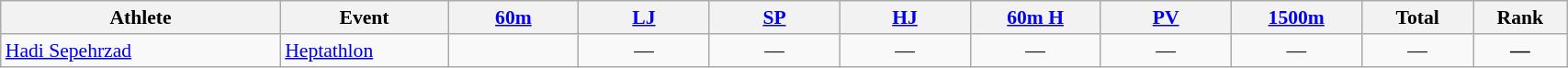<table class="wikitable" width="90%" style="text-align:center; font-size:90%">
<tr>
<th width="15%">Athlete</th>
<th width="9%">Event</th>
<th width="7%"><a href='#'>60m</a></th>
<th width="7%"><a href='#'>LJ</a></th>
<th width="7%"><a href='#'>SP</a></th>
<th width="7%"><a href='#'>HJ</a></th>
<th width="7%"><a href='#'>60m H</a></th>
<th width="7%"><a href='#'>PV</a></th>
<th width="7%"><a href='#'>1500m</a></th>
<th width="6%">Total</th>
<th width="5%">Rank</th>
</tr>
<tr>
<td align="left"><a href='#'>Hadi Sepehrzad</a></td>
<td align="left"><a href='#'>Heptathlon</a></td>
<td></td>
<td>—</td>
<td>—</td>
<td>—</td>
<td>—</td>
<td>—</td>
<td>—</td>
<td>—</td>
<td><strong>—</strong></td>
</tr>
</table>
